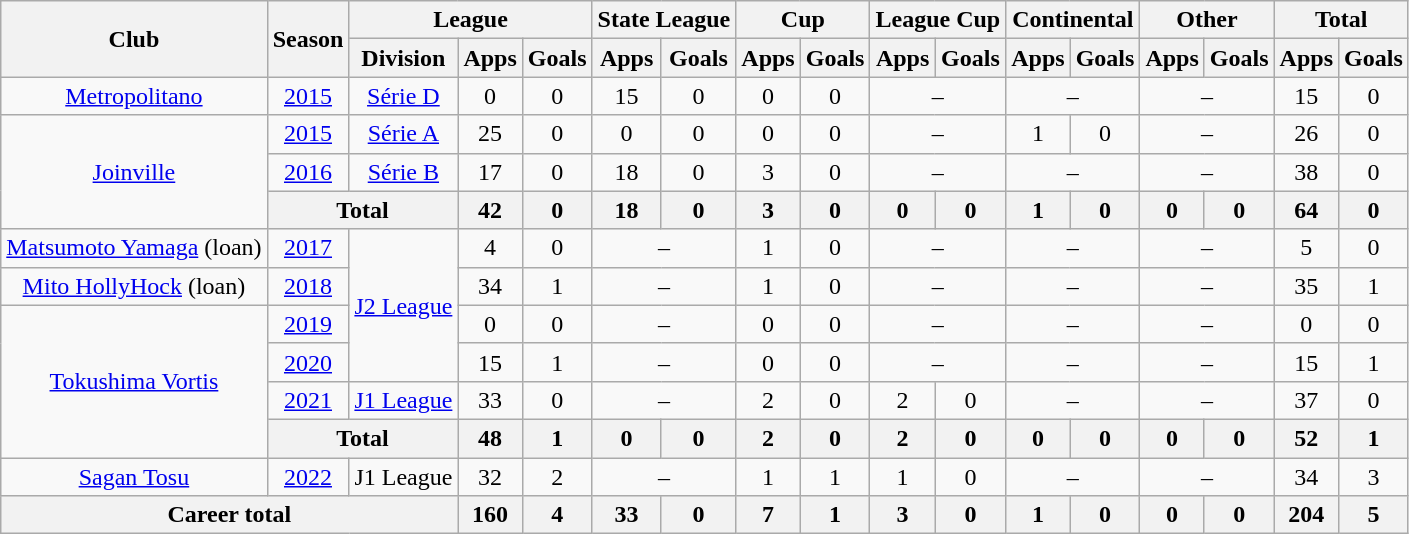<table class="wikitable" style="text-align: center">
<tr>
<th rowspan="2">Club</th>
<th rowspan="2">Season</th>
<th colspan="3">League</th>
<th colspan="2">State League</th>
<th colspan="2">Cup</th>
<th colspan="2">League Cup</th>
<th colspan="2">Continental</th>
<th colspan="2">Other</th>
<th colspan="2">Total</th>
</tr>
<tr>
<th>Division</th>
<th>Apps</th>
<th>Goals</th>
<th>Apps</th>
<th>Goals</th>
<th>Apps</th>
<th>Goals</th>
<th>Apps</th>
<th>Goals</th>
<th>Apps</th>
<th>Goals</th>
<th>Apps</th>
<th>Goals</th>
<th>Apps</th>
<th>Goals</th>
</tr>
<tr>
<td><a href='#'>Metropolitano</a></td>
<td><a href='#'>2015</a></td>
<td><a href='#'>Série D</a></td>
<td>0</td>
<td>0</td>
<td>15</td>
<td>0</td>
<td>0</td>
<td>0</td>
<td colspan="2">–</td>
<td colspan="2">–</td>
<td colspan="2">–</td>
<td>15</td>
<td>0</td>
</tr>
<tr>
<td rowspan="3"><a href='#'>Joinville</a></td>
<td><a href='#'>2015</a></td>
<td><a href='#'>Série A</a></td>
<td>25</td>
<td>0</td>
<td>0</td>
<td>0</td>
<td>0</td>
<td>0</td>
<td colspan="2">–</td>
<td>1</td>
<td>0</td>
<td colspan="2">–</td>
<td>26</td>
<td>0</td>
</tr>
<tr>
<td><a href='#'>2016</a></td>
<td><a href='#'>Série B</a></td>
<td>17</td>
<td>0</td>
<td>18</td>
<td>0</td>
<td>3</td>
<td>0</td>
<td colspan="2">–</td>
<td colspan="2">–</td>
<td colspan="2">–</td>
<td>38</td>
<td>0</td>
</tr>
<tr>
<th colspan="2"><strong>Total</strong></th>
<th>42</th>
<th>0</th>
<th>18</th>
<th>0</th>
<th>3</th>
<th>0</th>
<th>0</th>
<th>0</th>
<th>1</th>
<th>0</th>
<th>0</th>
<th>0</th>
<th>64</th>
<th>0</th>
</tr>
<tr>
<td><a href='#'>Matsumoto Yamaga</a> (loan)</td>
<td><a href='#'>2017</a></td>
<td rowspan="4"><a href='#'>J2 League</a></td>
<td>4</td>
<td>0</td>
<td colspan="2">–</td>
<td>1</td>
<td>0</td>
<td colspan="2">–</td>
<td colspan="2">–</td>
<td colspan="2">–</td>
<td>5</td>
<td>0</td>
</tr>
<tr>
<td><a href='#'>Mito HollyHock</a> (loan)</td>
<td><a href='#'>2018</a></td>
<td>34</td>
<td>1</td>
<td colspan="2">–</td>
<td>1</td>
<td>0</td>
<td colspan="2">–</td>
<td colspan="2">–</td>
<td colspan="2">–</td>
<td>35</td>
<td>1</td>
</tr>
<tr>
<td rowspan="4"><a href='#'>Tokushima Vortis</a></td>
<td><a href='#'>2019</a></td>
<td>0</td>
<td>0</td>
<td colspan="2">–</td>
<td>0</td>
<td>0</td>
<td colspan="2">–</td>
<td colspan="2">–</td>
<td colspan="2">–</td>
<td>0</td>
<td>0</td>
</tr>
<tr>
<td><a href='#'>2020</a></td>
<td>15</td>
<td>1</td>
<td colspan="2">–</td>
<td>0</td>
<td>0</td>
<td colspan="2">–</td>
<td colspan="2">–</td>
<td colspan="2">–</td>
<td>15</td>
<td>1</td>
</tr>
<tr>
<td><a href='#'>2021</a></td>
<td><a href='#'>J1 League</a></td>
<td>33</td>
<td>0</td>
<td colspan="2">–</td>
<td>2</td>
<td>0</td>
<td>2</td>
<td>0</td>
<td colspan="2">–</td>
<td colspan="2">–</td>
<td>37</td>
<td>0</td>
</tr>
<tr>
<th colspan="2"><strong>Total</strong></th>
<th>48</th>
<th>1</th>
<th>0</th>
<th>0</th>
<th>2</th>
<th>0</th>
<th>2</th>
<th>0</th>
<th>0</th>
<th>0</th>
<th>0</th>
<th>0</th>
<th>52</th>
<th>1</th>
</tr>
<tr>
<td><a href='#'>Sagan Tosu</a></td>
<td><a href='#'>2022</a></td>
<td>J1 League</td>
<td>32</td>
<td>2</td>
<td colspan="2">–</td>
<td>1</td>
<td>1</td>
<td>1</td>
<td>0</td>
<td colspan="2">–</td>
<td colspan="2">–</td>
<td>34</td>
<td>3</td>
</tr>
<tr>
<th colspan="3"><strong>Career total</strong></th>
<th>160</th>
<th>4</th>
<th>33</th>
<th>0</th>
<th>7</th>
<th>1</th>
<th>3</th>
<th>0</th>
<th>1</th>
<th>0</th>
<th>0</th>
<th>0</th>
<th>204</th>
<th>5</th>
</tr>
</table>
